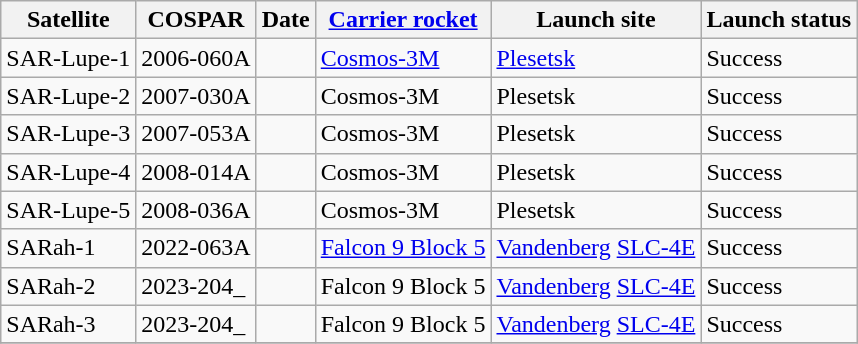<table class="wikitable">
<tr>
<th>Satellite</th>
<th>COSPAR</th>
<th>Date</th>
<th><a href='#'>Carrier rocket</a></th>
<th>Launch site</th>
<th>Launch status</th>
</tr>
<tr>
<td>SAR-Lupe-1</td>
<td>2006-060A</td>
<td></td>
<td><a href='#'>Cosmos-3M</a></td>
<td><a href='#'>Plesetsk</a></td>
<td>Success</td>
</tr>
<tr>
<td>SAR-Lupe-2</td>
<td>2007-030A</td>
<td></td>
<td>Cosmos-3M </td>
<td>Plesetsk</td>
<td>Success</td>
</tr>
<tr>
<td>SAR-Lupe-3</td>
<td>2007-053A</td>
<td></td>
<td>Cosmos-3M </td>
<td>Plesetsk</td>
<td>Success</td>
</tr>
<tr>
<td>SAR-Lupe-4</td>
<td>2008-014A</td>
<td></td>
<td>Cosmos-3M </td>
<td>Plesetsk</td>
<td>Success</td>
</tr>
<tr>
<td>SAR-Lupe-5</td>
<td>2008-036A</td>
<td></td>
<td>Cosmos-3M </td>
<td>Plesetsk</td>
<td>Success</td>
</tr>
<tr>
<td>SARah-1</td>
<td>2022-063A</td>
<td></td>
<td><a href='#'>Falcon 9 Block 5</a></td>
<td><a href='#'>Vandenberg</a> <a href='#'>SLC-4E</a></td>
<td>Success</td>
</tr>
<tr>
<td>SARah-2</td>
<td>2023-204_</td>
<td></td>
<td>Falcon 9 Block 5</td>
<td><a href='#'>Vandenberg</a> <a href='#'>SLC-4E</a></td>
<td>Success</td>
</tr>
<tr>
<td>SARah-3</td>
<td>2023-204_</td>
<td></td>
<td>Falcon 9 Block 5</td>
<td><a href='#'>Vandenberg</a> <a href='#'>SLC-4E</a></td>
<td>Success</td>
</tr>
<tr>
</tr>
</table>
